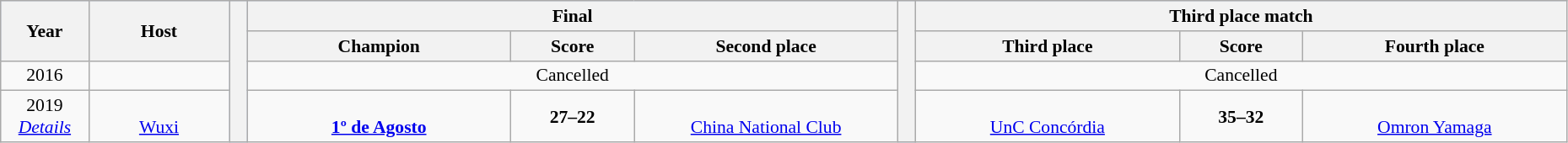<table class="wikitable" style="font-size:90%; width: 98%; text-align: center;">
<tr bgcolor=#C1D8FF>
<th rowspan=2 width=5%>Year</th>
<th rowspan=2 width=8%>Host</th>
<th width=1% rowspan=4 bgcolor=ffffff></th>
<th colspan=3>Final</th>
<th width=1% rowspan=4 bgcolor=ffffff></th>
<th colspan=3>Third place match</th>
</tr>
<tr>
<th width=15%>Champion</th>
<th width=7%>Score</th>
<th width=15%>Second place</th>
<th width=15%>Third place</th>
<th width=7%>Score</th>
<th width=15%>Fourth place</th>
</tr>
<tr>
<td>2016</td>
<td></td>
<td colspan=3>Cancelled</td>
<td colspan=3>Cancelled</td>
</tr>
<tr>
<td>2019<br><em><a href='#'>Details</a></em></td>
<td><br><a href='#'>Wuxi</a></td>
<td><br><strong><a href='#'>1º de Agosto</a></strong></td>
<td><strong>27–22</strong></td>
<td><br><a href='#'>China National Club</a></td>
<td><br><a href='#'>UnC Concórdia</a></td>
<td><strong>35–32</strong></td>
<td><br><a href='#'>Omron Yamaga</a></td>
</tr>
</table>
